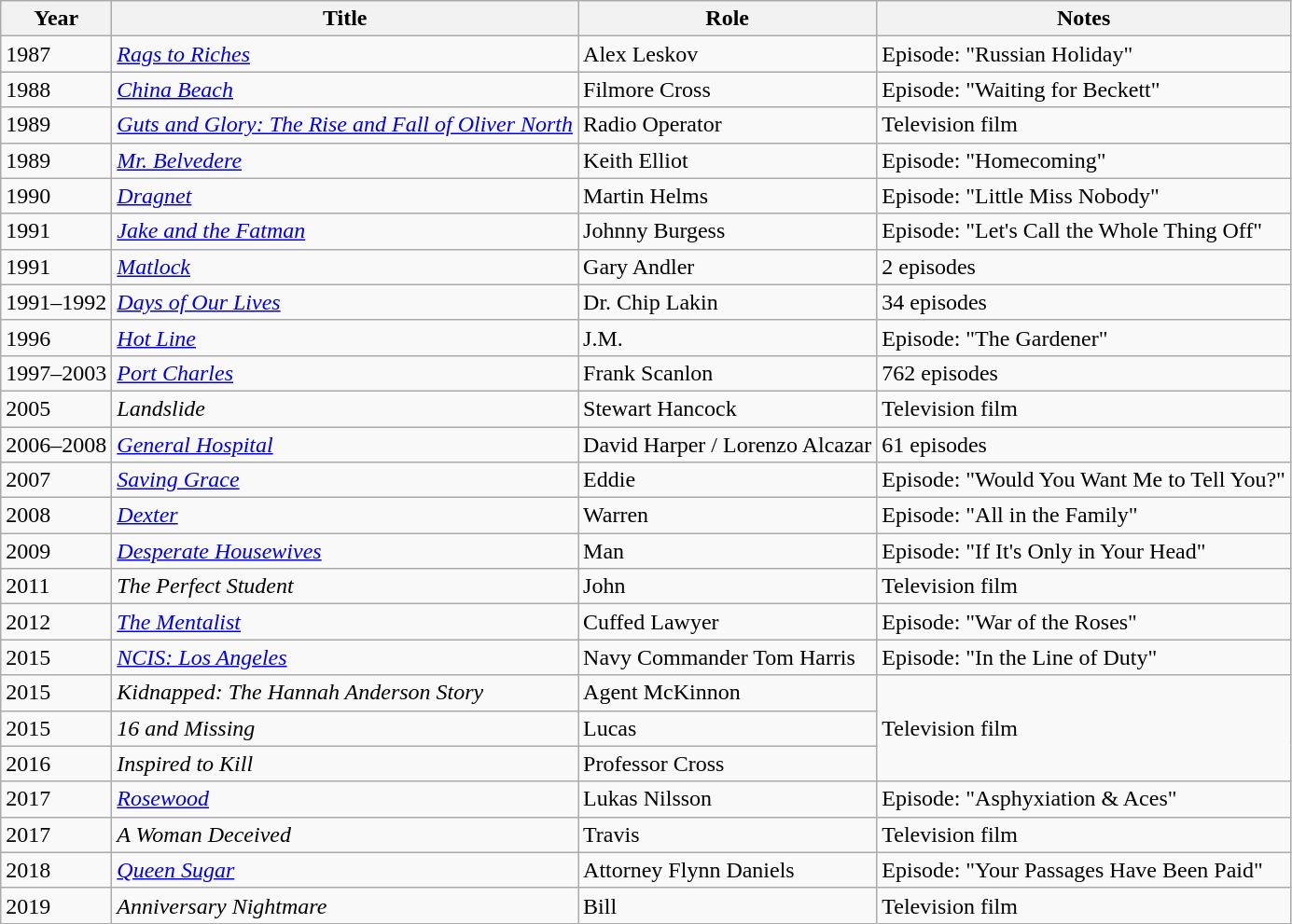<table class="wikitable sortable">
<tr>
<th>Year</th>
<th>Title</th>
<th>Role</th>
<th>Notes</th>
</tr>
<tr>
<td>1987</td>
<td><a href='#'><em>Rags to Riches</em></a></td>
<td>Alex Leskov</td>
<td>Episode: "Russian Holiday"</td>
</tr>
<tr>
<td>1988</td>
<td><em><a href='#'>China Beach</a></em></td>
<td>Filmore Cross</td>
<td>Episode: "Waiting for Beckett"</td>
</tr>
<tr>
<td>1989</td>
<td><em><a href='#'>Guts and Glory: The Rise and Fall of Oliver North</a></em></td>
<td>Radio Operator</td>
<td>Television film</td>
</tr>
<tr>
<td>1989</td>
<td><em><a href='#'>Mr. Belvedere</a></em></td>
<td>Keith Elliot</td>
<td>Episode: "Homecoming"</td>
</tr>
<tr>
<td>1990</td>
<td><a href='#'><em>Dragnet</em></a></td>
<td>Martin Helms</td>
<td>Episode: "Little Miss Nobody"</td>
</tr>
<tr>
<td>1991</td>
<td><em><a href='#'>Jake and the Fatman</a></em></td>
<td>Johnny Burgess</td>
<td>Episode: "Let's Call the Whole Thing Off"</td>
</tr>
<tr>
<td>1991</td>
<td><a href='#'><em>Matlock</em></a></td>
<td>Gary Andler</td>
<td>2 episodes</td>
</tr>
<tr>
<td>1991–1992</td>
<td><em><a href='#'>Days of Our Lives</a></em></td>
<td>Dr. Chip Lakin</td>
<td>34 episodes</td>
</tr>
<tr>
<td>1996</td>
<td><a href='#'><em>Hot Line</em></a></td>
<td>J.M.</td>
<td>Episode: "The Gardener"</td>
</tr>
<tr>
<td>1997–2003</td>
<td><em><a href='#'>Port Charles</a></em></td>
<td>Frank Scanlon</td>
<td>762 episodes</td>
</tr>
<tr>
<td>2005</td>
<td><em>Landslide</em></td>
<td>Stewart Hancock</td>
<td>Television film</td>
</tr>
<tr>
<td>2006–2008</td>
<td><em><a href='#'>General Hospital</a></em></td>
<td>David Harper / Lorenzo Alcazar</td>
<td>61 episodes</td>
</tr>
<tr>
<td>2007</td>
<td><a href='#'><em>Saving Grace</em></a></td>
<td>Eddie</td>
<td>Episode: "Would You Want Me to Tell You?"</td>
</tr>
<tr>
<td>2008</td>
<td><a href='#'><em>Dexter</em></a></td>
<td>Warren</td>
<td>Episode: "All in the Family"</td>
</tr>
<tr>
<td>2009</td>
<td><em><a href='#'>Desperate Housewives</a></em></td>
<td>Man</td>
<td>Episode: "If It's Only in Your Head"</td>
</tr>
<tr>
<td>2011</td>
<td><em>The Perfect Student</em></td>
<td>John</td>
<td>Television film</td>
</tr>
<tr>
<td>2012</td>
<td><em><a href='#'>The Mentalist</a></em></td>
<td>Cuffed Lawyer</td>
<td>Episode: "War of the Roses"</td>
</tr>
<tr>
<td>2015</td>
<td><em><a href='#'>NCIS: Los Angeles</a></em></td>
<td>Navy Commander Tom Harris</td>
<td>Episode: "In the Line of Duty"</td>
</tr>
<tr>
<td>2015</td>
<td><em>Kidnapped: The Hannah Anderson Story</em></td>
<td>Agent McKinnon</td>
<td rowspan="3">Television film</td>
</tr>
<tr>
<td>2015</td>
<td><em>16 and Missing</em></td>
<td>Lucas</td>
</tr>
<tr>
<td>2016</td>
<td><em>Inspired to Kill</em></td>
<td>Professor Cross</td>
</tr>
<tr>
<td>2017</td>
<td><a href='#'><em>Rosewood</em></a></td>
<td>Lukas Nilsson</td>
<td>Episode: "Asphyxiation & Aces"</td>
</tr>
<tr>
<td>2017</td>
<td><em>A Woman Deceived</em></td>
<td>Travis</td>
<td>Television film</td>
</tr>
<tr>
<td>2018</td>
<td><em><a href='#'>Queen Sugar</a></em></td>
<td>Attorney Flynn Daniels</td>
<td>Episode: "Your Passages Have Been Paid"</td>
</tr>
<tr>
<td>2019</td>
<td><em>Anniversary Nightmare</em></td>
<td>Bill</td>
<td>Television film</td>
</tr>
</table>
